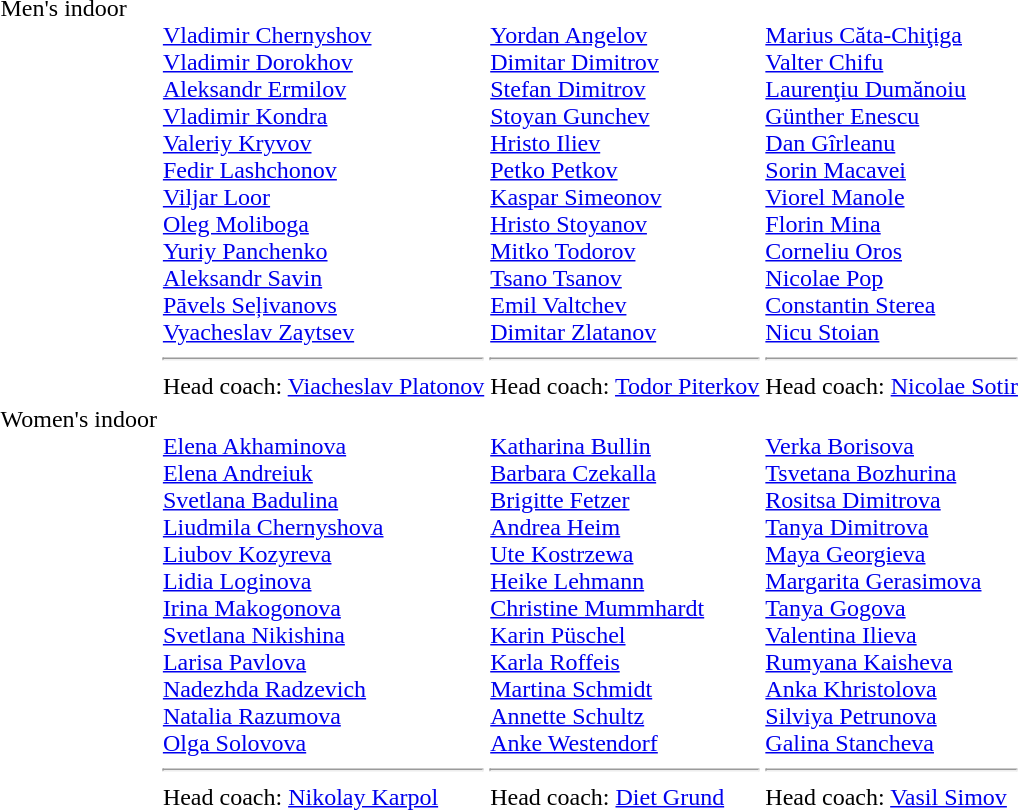<table>
<tr valign="top">
<td>Men's indoor<br></td>
<td valign=top><br><a href='#'>Vladimir Chernyshov</a><br><a href='#'>Vladimir Dorokhov</a><br><a href='#'>Aleksandr Ermilov</a><br><a href='#'>Vladimir Kondra</a><br><a href='#'>Valeriy Kryvov</a><br><a href='#'>Fedir Lashchonov</a><br><a href='#'>Viljar Loor</a><br><a href='#'>Oleg Moliboga</a><br><a href='#'>Yuriy Panchenko</a><br><a href='#'>Aleksandr Savin</a><br><a href='#'>Pāvels Seļivanovs</a><br><a href='#'>Vyacheslav Zaytsev</a><br><hr>Head coach: <a href='#'>Viacheslav Platonov</a></td>
<td valign=top><br><a href='#'>Yordan Angelov</a><br><a href='#'>Dimitar Dimitrov</a><br><a href='#'>Stefan Dimitrov</a><br><a href='#'>Stoyan Gunchev</a><br><a href='#'>Hristo Iliev</a><br><a href='#'>Petko Petkov</a><br><a href='#'>Kaspar Simeonov</a><br><a href='#'>Hristo Stoyanov</a><br><a href='#'>Mitko Todorov</a><br><a href='#'>Tsano Tsanov</a><br><a href='#'>Emil Valtchev</a><br><a href='#'>Dimitar Zlatanov</a><br><hr>Head coach: <a href='#'>Todor Piterkov</a></td>
<td valign=top><br><a href='#'>Marius Căta-Chiţiga</a><br><a href='#'>Valter Chifu</a><br><a href='#'>Laurenţiu Dumănoiu</a><br><a href='#'>Günther Enescu</a><br><a href='#'>Dan Gîrleanu</a><br><a href='#'>Sorin Macavei</a><br><a href='#'>Viorel Manole</a><br><a href='#'>Florin Mina</a><br><a href='#'>Corneliu Oros</a><br><a href='#'>Nicolae Pop</a><br><a href='#'>Constantin Sterea</a><br><a href='#'>Nicu Stoian</a><br><hr>Head coach: <a href='#'>Nicolae Sotir</a></td>
</tr>
<tr valign="top">
<td>Women's indoor<br></td>
<td valign=top><br><a href='#'>Elena Akhaminova</a><br><a href='#'>Elena Andreiuk</a><br><a href='#'>Svetlana Badulina</a><br><a href='#'>Liudmila Chernyshova</a><br><a href='#'>Liubov Kozyreva</a><br><a href='#'>Lidia Loginova</a><br><a href='#'>Irina Makogonova</a><br><a href='#'>Svetlana Nikishina</a><br><a href='#'>Larisa Pavlova</a><br><a href='#'>Nadezhda Radzevich</a><br><a href='#'>Natalia Razumova</a><br><a href='#'>Olga Solovova</a><br><hr>Head coach: <a href='#'>Nikolay Karpol</a></td>
<td valign=top><br><a href='#'>Katharina Bullin</a><br><a href='#'>Barbara Czekalla</a><br><a href='#'>Brigitte Fetzer</a><br><a href='#'>Andrea Heim</a><br><a href='#'>Ute Kostrzewa</a><br><a href='#'>Heike Lehmann</a><br><a href='#'>Christine Mummhardt</a><br><a href='#'>Karin Püschel</a><br><a href='#'>Karla Roffeis</a><br><a href='#'>Martina Schmidt</a><br><a href='#'>Annette Schultz</a><br><a href='#'>Anke Westendorf</a><br><hr>Head coach: <a href='#'>Diet Grund</a></td>
<td valign=top><br><a href='#'>Verka Borisova</a><br><a href='#'>Tsvetana Bozhurina</a><br><a href='#'>Rositsa Dimitrova</a><br><a href='#'>Tanya Dimitrova</a><br><a href='#'>Maya Georgieva</a><br><a href='#'>Margarita Gerasimova</a><br><a href='#'>Tanya Gogova</a><br><a href='#'>Valentina Ilieva</a><br><a href='#'>Rumyana Kaisheva</a><br><a href='#'>Anka Khristolova</a><br><a href='#'>Silviya Petrunova</a><br><a href='#'>Galina Stancheva</a><br><hr>Head coach: <a href='#'>Vasil Simov</a></td>
</tr>
</table>
